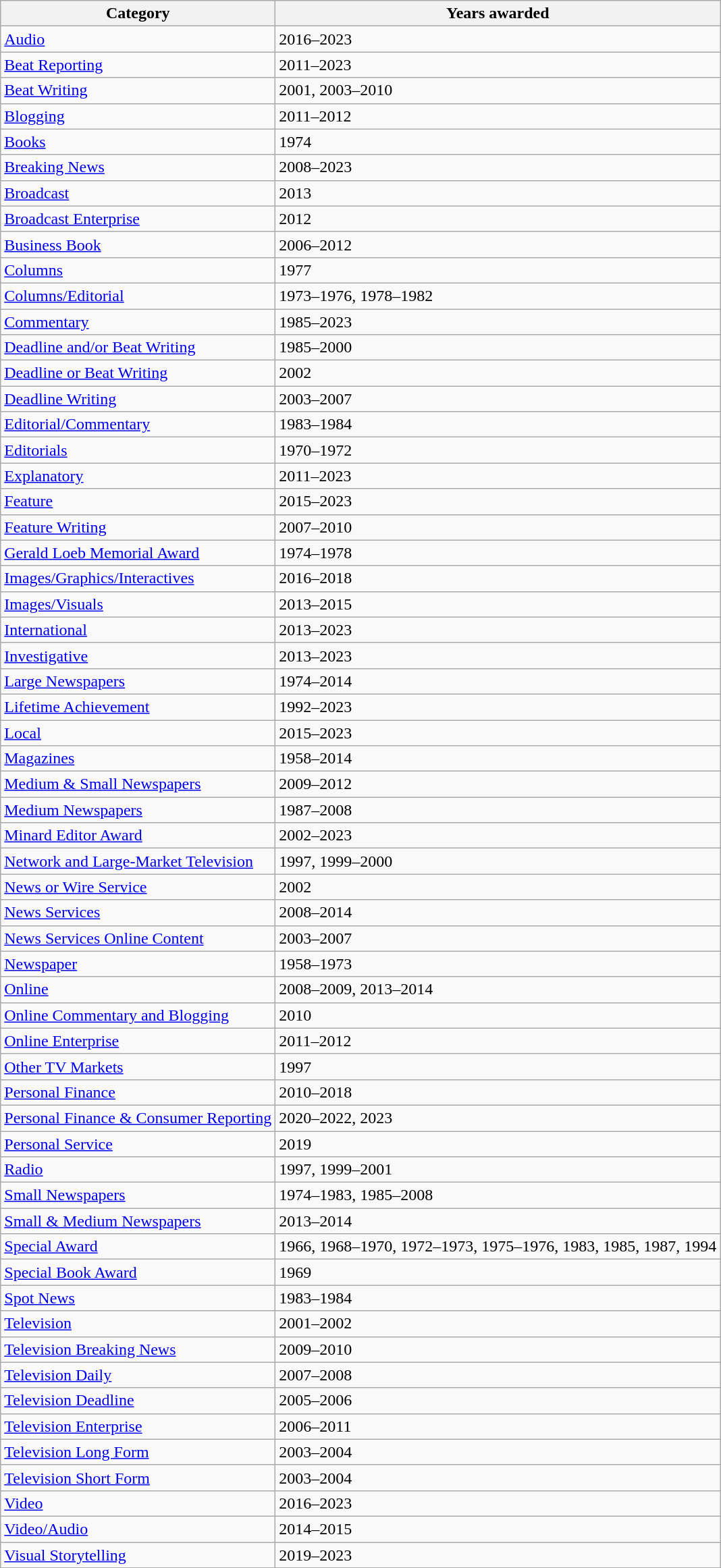<table class="wikitable">
<tr>
<th>Category</th>
<th>Years awarded</th>
</tr>
<tr>
<td><a href='#'>Audio</a></td>
<td>2016–2023</td>
</tr>
<tr>
<td><a href='#'>Beat Reporting</a></td>
<td>2011–2023</td>
</tr>
<tr>
<td><a href='#'>Beat Writing</a></td>
<td>2001, 2003–2010</td>
</tr>
<tr>
<td><a href='#'>Blogging</a></td>
<td>2011–2012</td>
</tr>
<tr>
<td><a href='#'>Books</a></td>
<td>1974</td>
</tr>
<tr>
<td><a href='#'>Breaking News</a></td>
<td>2008–2023</td>
</tr>
<tr>
<td><a href='#'>Broadcast</a></td>
<td>2013</td>
</tr>
<tr>
<td><a href='#'>Broadcast Enterprise</a></td>
<td>2012</td>
</tr>
<tr>
<td><a href='#'>Business Book</a></td>
<td>2006–2012</td>
</tr>
<tr>
<td><a href='#'>Columns</a></td>
<td>1977</td>
</tr>
<tr>
<td><a href='#'>Columns/Editorial</a></td>
<td>1973–1976, 1978–1982</td>
</tr>
<tr>
<td><a href='#'>Commentary</a></td>
<td>1985–2023</td>
</tr>
<tr>
<td><a href='#'>Deadline and/or Beat Writing</a></td>
<td>1985–2000</td>
</tr>
<tr>
<td><a href='#'>Deadline or Beat Writing</a></td>
<td>2002</td>
</tr>
<tr>
<td><a href='#'>Deadline Writing</a></td>
<td>2003–2007</td>
</tr>
<tr>
<td><a href='#'>Editorial/Commentary</a></td>
<td>1983–1984</td>
</tr>
<tr>
<td><a href='#'>Editorials</a></td>
<td>1970–1972</td>
</tr>
<tr>
<td><a href='#'>Explanatory</a></td>
<td>2011–2023</td>
</tr>
<tr>
<td><a href='#'>Feature</a></td>
<td>2015–2023</td>
</tr>
<tr>
<td><a href='#'>Feature Writing</a></td>
<td>2007–2010</td>
</tr>
<tr>
<td><a href='#'>Gerald Loeb Memorial Award</a></td>
<td>1974–1978</td>
</tr>
<tr>
<td><a href='#'>Images/Graphics/Interactives</a></td>
<td>2016–2018</td>
</tr>
<tr>
<td><a href='#'>Images/Visuals</a></td>
<td>2013–2015</td>
</tr>
<tr>
<td><a href='#'>International</a></td>
<td>2013–2023</td>
</tr>
<tr>
<td><a href='#'>Investigative</a></td>
<td>2013–2023</td>
</tr>
<tr>
<td><a href='#'>Large Newspapers</a></td>
<td>1974–2014</td>
</tr>
<tr>
<td><a href='#'>Lifetime Achievement</a></td>
<td>1992–2023</td>
</tr>
<tr>
<td><a href='#'>Local</a></td>
<td>2015–2023</td>
</tr>
<tr>
<td><a href='#'>Magazines</a></td>
<td>1958–2014</td>
</tr>
<tr>
<td><a href='#'>Medium & Small Newspapers</a></td>
<td>2009–2012</td>
</tr>
<tr>
<td><a href='#'>Medium Newspapers</a></td>
<td>1987–2008</td>
</tr>
<tr>
<td><a href='#'>Minard Editor Award</a></td>
<td>2002–2023</td>
</tr>
<tr>
<td><a href='#'>Network and Large-Market Television</a></td>
<td>1997, 1999–2000</td>
</tr>
<tr>
<td><a href='#'>News or Wire Service</a></td>
<td>2002</td>
</tr>
<tr>
<td><a href='#'>News Services</a></td>
<td>2008–2014</td>
</tr>
<tr>
<td><a href='#'>News Services Online Content</a></td>
<td>2003–2007</td>
</tr>
<tr>
<td><a href='#'>Newspaper</a></td>
<td>1958–1973</td>
</tr>
<tr>
<td><a href='#'>Online</a></td>
<td>2008–2009, 2013–2014</td>
</tr>
<tr>
<td><a href='#'>Online Commentary and Blogging</a></td>
<td>2010</td>
</tr>
<tr>
<td><a href='#'>Online Enterprise</a></td>
<td>2011–2012</td>
</tr>
<tr>
<td><a href='#'>Other TV Markets</a></td>
<td>1997</td>
</tr>
<tr>
<td><a href='#'>Personal Finance</a></td>
<td>2010–2018</td>
</tr>
<tr>
<td><a href='#'>Personal Finance & Consumer Reporting</a></td>
<td>2020–2022, 2023</td>
</tr>
<tr>
<td><a href='#'>Personal Service</a></td>
<td>2019</td>
</tr>
<tr>
<td><a href='#'>Radio</a></td>
<td>1997, 1999–2001</td>
</tr>
<tr>
<td><a href='#'>Small Newspapers</a></td>
<td>1974–1983, 1985–2008</td>
</tr>
<tr>
<td><a href='#'>Small & Medium Newspapers</a></td>
<td>2013–2014</td>
</tr>
<tr>
<td><a href='#'>Special Award</a></td>
<td>1966, 1968–1970, 1972–1973, 1975–1976, 1983, 1985, 1987, 1994</td>
</tr>
<tr>
<td><a href='#'>Special Book Award</a></td>
<td>1969</td>
</tr>
<tr>
<td><a href='#'>Spot News</a></td>
<td>1983–1984</td>
</tr>
<tr>
<td><a href='#'>Television</a></td>
<td>2001–2002</td>
</tr>
<tr>
<td><a href='#'>Television Breaking News</a></td>
<td>2009–2010</td>
</tr>
<tr>
<td><a href='#'>Television Daily</a></td>
<td>2007–2008</td>
</tr>
<tr>
<td><a href='#'> Television Deadline</a></td>
<td>2005–2006</td>
</tr>
<tr>
<td><a href='#'>Television Enterprise</a></td>
<td>2006–2011</td>
</tr>
<tr>
<td><a href='#'>Television Long Form</a></td>
<td>2003–2004</td>
</tr>
<tr>
<td><a href='#'>Television Short Form</a></td>
<td>2003–2004</td>
</tr>
<tr>
<td><a href='#'>Video</a></td>
<td>2016–2023</td>
</tr>
<tr>
<td><a href='#'>Video/Audio</a></td>
<td>2014–2015</td>
</tr>
<tr>
<td><a href='#'>Visual Storytelling</a></td>
<td>2019–2023</td>
</tr>
</table>
